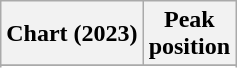<table class="wikitable sortable plainrowheaders" style="text-align:center;">
<tr>
<th scope="col">Chart (2023)</th>
<th scope="col">Peak<br>position</th>
</tr>
<tr>
</tr>
<tr>
</tr>
<tr>
</tr>
<tr>
</tr>
<tr>
</tr>
<tr>
</tr>
<tr>
</tr>
<tr>
</tr>
<tr>
</tr>
<tr>
</tr>
<tr>
</tr>
<tr>
</tr>
<tr>
</tr>
</table>
